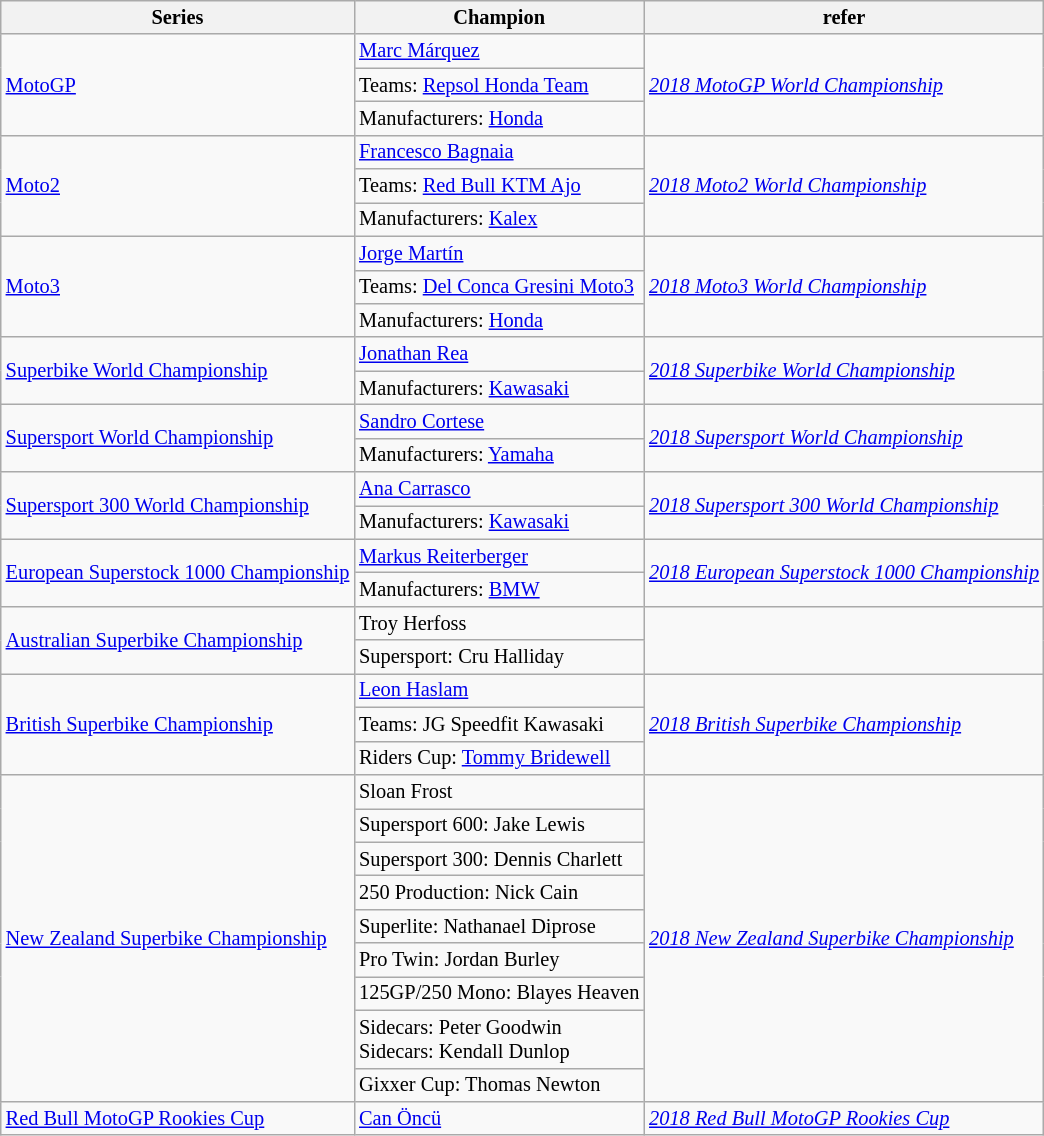<table class="wikitable" style="font-size: 85%">
<tr font-weight:bold">
<th>Series</th>
<th>Champion</th>
<th>refer</th>
</tr>
<tr>
<td rowspan="3"><a href='#'>MotoGP</a></td>
<td> <a href='#'>Marc Márquez</a></td>
<td rowspan="3"><em><a href='#'>2018 MotoGP World Championship</a></em></td>
</tr>
<tr>
<td>Teams:  <a href='#'>Repsol Honda Team</a></td>
</tr>
<tr>
<td>Manufacturers:  <a href='#'>Honda</a></td>
</tr>
<tr>
<td rowspan="3"><a href='#'>Moto2</a></td>
<td> <a href='#'>Francesco Bagnaia</a></td>
<td rowspan="3"><em><a href='#'>2018 Moto2 World Championship</a></em></td>
</tr>
<tr>
<td>Teams:  <a href='#'>Red Bull KTM Ajo</a></td>
</tr>
<tr>
<td>Manufacturers:  <a href='#'>Kalex</a></td>
</tr>
<tr>
<td rowspan="3"><a href='#'>Moto3</a></td>
<td> <a href='#'>Jorge Martín</a></td>
<td rowspan="3"><em><a href='#'>2018 Moto3 World Championship</a></em></td>
</tr>
<tr>
<td>Teams:  <a href='#'>Del Conca Gresini Moto3</a></td>
</tr>
<tr>
<td>Manufacturers:  <a href='#'>Honda</a></td>
</tr>
<tr>
<td rowspan="2"><a href='#'>Superbike World Championship</a></td>
<td> <a href='#'>Jonathan Rea</a></td>
<td rowspan="2"><em><a href='#'>2018 Superbike World Championship</a></em></td>
</tr>
<tr>
<td>Manufacturers:  <a href='#'>Kawasaki</a></td>
</tr>
<tr>
<td rowspan="2"><a href='#'>Supersport World Championship</a></td>
<td> <a href='#'>Sandro Cortese</a></td>
<td rowspan="2"><em><a href='#'>2018 Supersport World Championship</a></em></td>
</tr>
<tr>
<td>Manufacturers:  <a href='#'>Yamaha</a></td>
</tr>
<tr>
<td rowspan="2"><a href='#'>Supersport 300 World Championship</a></td>
<td> <a href='#'>Ana Carrasco</a></td>
<td rowspan="2"><em><a href='#'>2018 Supersport 300 World Championship</a></em></td>
</tr>
<tr>
<td>Manufacturers:  <a href='#'>Kawasaki</a></td>
</tr>
<tr>
<td rowspan="2"><a href='#'>European Superstock 1000 Championship</a></td>
<td> <a href='#'>Markus Reiterberger</a></td>
<td rowspan="2"><em><a href='#'>2018 European Superstock 1000 Championship</a></em></td>
</tr>
<tr>
<td>Manufacturers:  <a href='#'>BMW</a></td>
</tr>
<tr>
<td rowspan=2><a href='#'>Australian Superbike Championship</a></td>
<td> Troy Herfoss</td>
<td rowspan=2></td>
</tr>
<tr>
<td>Supersport:  Cru Halliday</td>
</tr>
<tr>
<td rowspan="3"><a href='#'>British Superbike Championship</a></td>
<td> <a href='#'>Leon Haslam</a></td>
<td rowspan="3"><em><a href='#'>2018 British Superbike Championship</a></em></td>
</tr>
<tr>
<td>Teams:  JG Speedfit Kawasaki</td>
</tr>
<tr>
<td>Riders Cup:  <a href='#'>Tommy Bridewell</a></td>
</tr>
<tr>
<td rowspan="9"><a href='#'>New Zealand Superbike Championship</a></td>
<td> Sloan Frost</td>
<td rowspan="9"><em><a href='#'>2018 New Zealand Superbike Championship</a></em></td>
</tr>
<tr>
<td>Supersport 600:  Jake Lewis</td>
</tr>
<tr>
<td>Supersport 300:  Dennis Charlett</td>
</tr>
<tr>
<td>250 Production:  Nick Cain</td>
</tr>
<tr>
<td>Superlite:  Nathanael Diprose</td>
</tr>
<tr>
<td>Pro Twin:  Jordan Burley</td>
</tr>
<tr>
<td>125GP/250 Mono:  Blayes Heaven</td>
</tr>
<tr>
<td>Sidecars:  Peter Goodwin<br>Sidecars:  Kendall Dunlop</td>
</tr>
<tr>
<td>Gixxer Cup:  Thomas Newton</td>
</tr>
<tr>
<td><a href='#'>Red Bull MotoGP Rookies Cup</a></td>
<td> <a href='#'>Can Öncü</a></td>
<td><em><a href='#'>2018 Red Bull MotoGP Rookies Cup</a></em></td>
</tr>
</table>
